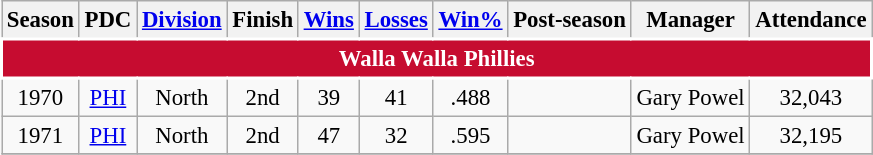<table class="wikitable" style="text-align:center; font-size:95%">
<tr>
<th scope="col">Season</th>
<th scope="col">PDC</th>
<th scope="col"><a href='#'>Division</a></th>
<th scope="col">Finish</th>
<th scope="col"><a href='#'>Wins</a></th>
<th scope="col"><a href='#'>Losses</a></th>
<th scope="col"><a href='#'>Win%</a></th>
<th scope="col">Post-season</th>
<th scope="col">Manager</th>
<th scope="col">Attendance</th>
</tr>
<tr>
<td align="center" colspan="11" style="background:#C60C30; color: white; border:2px solid#FFFFFF"><strong>Walla Walla Phillies</strong></td>
</tr>
<tr>
<td>1970</td>
<td><a href='#'>PHI</a></td>
<td>North</td>
<td>2nd</td>
<td>39</td>
<td>41</td>
<td>.488</td>
<td></td>
<td>Gary Powel</td>
<td>32,043</td>
</tr>
<tr>
<td>1971</td>
<td><a href='#'>PHI</a></td>
<td>North</td>
<td>2nd</td>
<td>47</td>
<td>32</td>
<td>.595</td>
<td></td>
<td>Gary Powel</td>
<td>32,195</td>
</tr>
<tr>
</tr>
</table>
